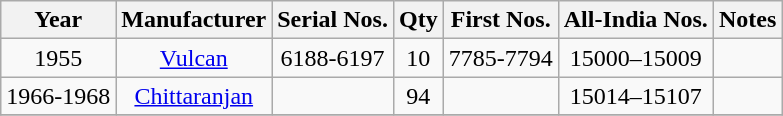<table class=wikitable style=text-align:center>
<tr>
<th>Year</th>
<th>Manufacturer</th>
<th>Serial Nos.</th>
<th>Qty</th>
<th>First Nos.</th>
<th>All-India Nos.</th>
<th>Notes</th>
</tr>
<tr>
<td>1955</td>
<td><a href='#'>Vulcan</a></td>
<td>6188-6197</td>
<td>10</td>
<td>7785-7794</td>
<td>15000–15009</td>
<td></td>
</tr>
<tr>
<td>1966-1968</td>
<td><a href='#'>Chittaranjan</a></td>
<td></td>
<td>94</td>
<td></td>
<td>15014–15107</td>
<td></td>
</tr>
<tr>
</tr>
</table>
